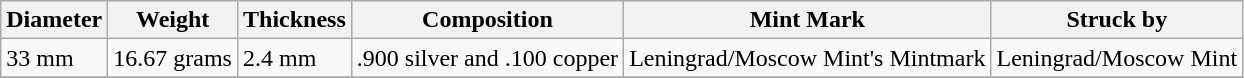<table class="wikitable">
<tr>
<th>Diameter</th>
<th>Weight</th>
<th>Thickness</th>
<th>Composition</th>
<th>Mint Mark</th>
<th>Struck by</th>
</tr>
<tr>
<td>33 mm</td>
<td>16.67 grams</td>
<td>2.4 mm</td>
<td>.900 silver and .100 copper</td>
<td>Leningrad/Moscow Mint's Mintmark</td>
<td>Leningrad/Moscow Mint</td>
</tr>
<tr>
</tr>
</table>
